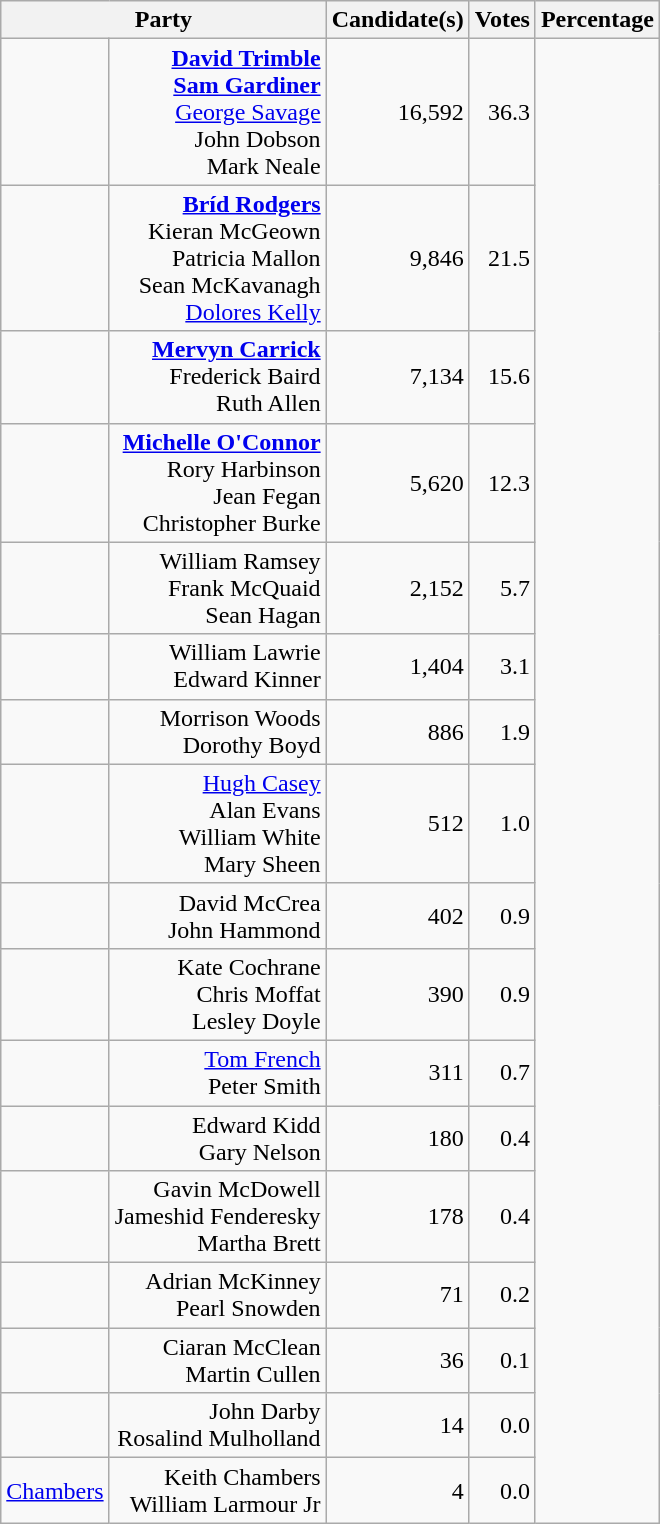<table class="wikitable">
<tr>
<th colspan="2" rowspan="1" align="center" valign="top">Party</th>
<th valign="top">Candidate(s)</th>
<th valign="top">Votes</th>
<th valign="top">Percentage</th>
</tr>
<tr>
<td></td>
<td align="right"><strong><a href='#'>David Trimble</a></strong><br><strong><a href='#'>Sam Gardiner</a></strong><br><a href='#'>George Savage</a><br>John Dobson<br>Mark Neale</td>
<td align="right">16,592</td>
<td align="right">36.3</td>
</tr>
<tr>
<td></td>
<td align="right"><strong><a href='#'>Bríd Rodgers</a></strong><br>Kieran McGeown<br>Patricia Mallon<br>Sean McKavanagh<br><a href='#'>Dolores Kelly</a></td>
<td align="right">9,846</td>
<td align="right">21.5</td>
</tr>
<tr>
<td></td>
<td align="right"><strong><a href='#'>Mervyn Carrick</a></strong><br>Frederick Baird<br>Ruth Allen</td>
<td align="right">7,134</td>
<td align="right">15.6</td>
</tr>
<tr>
<td></td>
<td align="right"><strong><a href='#'>Michelle O'Connor</a></strong><br>Rory Harbinson<br>Jean Fegan<br>Christopher Burke</td>
<td align="right">5,620</td>
<td align="right">12.3</td>
</tr>
<tr>
<td></td>
<td align="right">William Ramsey<br>Frank McQuaid<br>Sean Hagan</td>
<td align="right">2,152</td>
<td align="right">5.7</td>
</tr>
<tr>
<td></td>
<td align="right">William Lawrie<br>Edward Kinner</td>
<td align="right">1,404</td>
<td align="right">3.1</td>
</tr>
<tr>
<td></td>
<td align="right">Morrison Woods<br>Dorothy Boyd</td>
<td align="right">886</td>
<td align="right">1.9</td>
</tr>
<tr>
<td></td>
<td align="right"><a href='#'>Hugh Casey</a><br>Alan Evans<br>William White<br>Mary Sheen</td>
<td align="right">512</td>
<td align="right">1.0</td>
</tr>
<tr>
<td></td>
<td align="right">David McCrea<br>John Hammond</td>
<td align="right">402</td>
<td align="right">0.9</td>
</tr>
<tr>
<td></td>
<td align="right">Kate Cochrane<br>Chris Moffat<br>Lesley Doyle</td>
<td align="right">390</td>
<td align="right">0.9</td>
</tr>
<tr>
<td></td>
<td align="right"><a href='#'>Tom French</a><br>Peter Smith</td>
<td align="right">311</td>
<td align="right">0.7</td>
</tr>
<tr>
<td></td>
<td align="right">Edward Kidd<br>Gary Nelson</td>
<td align="right">180</td>
<td align="right">0.4</td>
</tr>
<tr>
<td></td>
<td align="right">Gavin McDowell<br>Jameshid Fenderesky<br>Martha Brett</td>
<td align="right">178</td>
<td align="right">0.4</td>
</tr>
<tr>
<td></td>
<td align="right">Adrian McKinney<br>Pearl Snowden</td>
<td align="right">71</td>
<td align="right">0.2</td>
</tr>
<tr>
<td></td>
<td align="right">Ciaran McClean<br>Martin Cullen</td>
<td align="right">36</td>
<td align="right">0.1</td>
</tr>
<tr>
<td></td>
<td align="right">John Darby<br>Rosalind Mulholland</td>
<td align="right">14</td>
<td align="right">0.0</td>
</tr>
<tr>
<td> <a href='#'>Chambers</a></td>
<td align="right">Keith Chambers<br>William Larmour Jr</td>
<td align="right">4</td>
<td align="right">0.0</td>
</tr>
</table>
